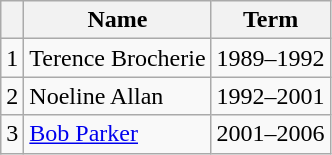<table class="wikitable">
<tr>
<th></th>
<th>Name</th>
<th>Term</th>
</tr>
<tr>
<td>1</td>
<td>Terence Brocherie</td>
<td align=center>1989–1992</td>
</tr>
<tr>
<td>2</td>
<td>Noeline Allan</td>
<td align=center>1992–2001</td>
</tr>
<tr>
<td>3</td>
<td><a href='#'>Bob Parker</a></td>
<td align=center>2001–2006</td>
</tr>
</table>
